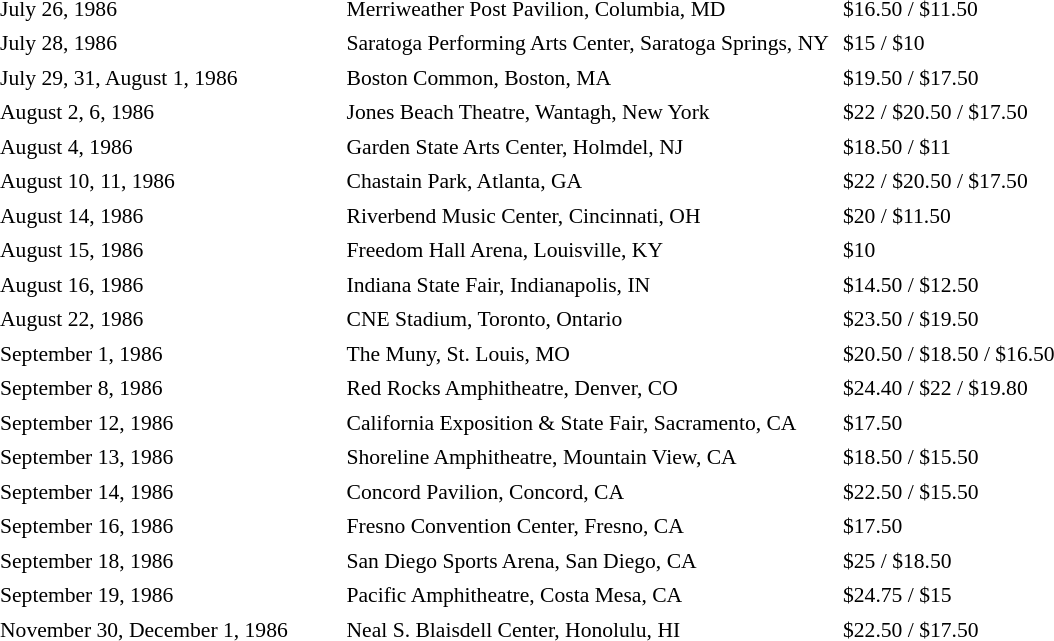<table cellpadding="2" style="border:0 solid darkgrey; font-size:90%">
<tr>
<th style="width:225px;"></th>
<th style="width:325px;"></th>
<th style="width:150px;"></th>
</tr>
<tr border="0">
</tr>
<tr>
<td>July 26, 1986</td>
<td>Merriweather Post Pavilion, Columbia, MD</td>
<td>$16.50 / $11.50</td>
</tr>
<tr>
<td>July 28, 1986</td>
<td>Saratoga Performing Arts Center, Saratoga Springs, NY</td>
<td>$15 / $10</td>
</tr>
<tr>
<td>July 29, 31, August 1, 1986</td>
<td>Boston Common, Boston, MA</td>
<td>$19.50 / $17.50</td>
</tr>
<tr>
<td>August 2, 6, 1986</td>
<td>Jones Beach Theatre, Wantagh, New York</td>
<td>$22 / $20.50 / $17.50</td>
</tr>
<tr>
<td>August 4, 1986</td>
<td>Garden State Arts Center,  Holmdel, NJ</td>
<td>$18.50 / $11</td>
</tr>
<tr>
<td>August 10, 11, 1986</td>
<td>Chastain Park, Atlanta, GA</td>
<td>$22 / $20.50 / $17.50</td>
</tr>
<tr>
<td>August 14, 1986</td>
<td>Riverbend Music Center,  Cincinnati, OH</td>
<td>$20 / $11.50</td>
</tr>
<tr>
<td>August 15, 1986</td>
<td Freedom Hall>Freedom Hall Arena, Louisville, KY</td>
<td>$10</td>
</tr>
<tr>
<td>August 16, 1986</td>
<td>Indiana State Fair, Indianapolis, IN</td>
<td>$14.50 / $12.50</td>
</tr>
<tr>
<td>August 22, 1986</td>
<td>CNE Stadium, Toronto, Ontario</td>
<td>$23.50 / $19.50</td>
</tr>
<tr>
<td>September 1, 1986</td>
<td>The Muny, St. Louis, MO</td>
<td>$20.50 / $18.50 / $16.50</td>
</tr>
<tr>
<td>September 8, 1986</td>
<td>Red Rocks Amphitheatre, Denver, CO</td>
<td>$24.40 / $22 / $19.80</td>
</tr>
<tr>
<td>September 12, 1986</td>
<td>California Exposition & State Fair, Sacramento, CA</td>
<td>$17.50</td>
</tr>
<tr>
<td>September 13, 1986</td>
<td>Shoreline Amphitheatre, Mountain View, CA</td>
<td>$18.50 / $15.50</td>
</tr>
<tr>
<td>September 14, 1986</td>
<td>Concord Pavilion, Concord, CA</td>
<td>$22.50 / $15.50</td>
</tr>
<tr>
<td>September 16, 1986</td>
<td>Fresno Convention Center, Fresno, CA</td>
<td>$17.50</td>
</tr>
<tr>
<td>September 18, 1986</td>
<td>San Diego Sports Arena, San Diego, CA</td>
<td>$25 / $18.50</td>
</tr>
<tr>
<td>September 19, 1986</td>
<td>Pacific Amphitheatre, Costa Mesa, CA</td>
<td>$24.75 / $15</td>
</tr>
<tr>
<td>November 30, December 1, 1986</td>
<td>Neal S. Blaisdell Center, Honolulu, HI</td>
<td>$22.50 / $17.50</td>
</tr>
</table>
